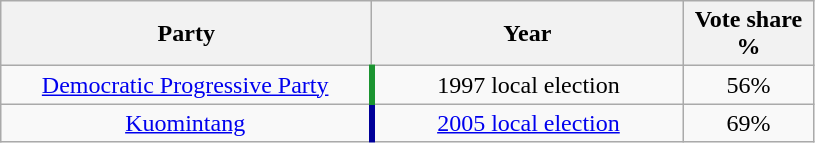<table class="wikitable" style="text-align:center">
<tr>
<th width=240>Party</th>
<th width=200>Year</th>
<th width=80>Vote share %</th>
</tr>
<tr>
<td align=center style="border-right:4px solid #1B9431;" align="center"><a href='#'>Democratic Progressive Party</a></td>
<td>1997 local election</td>
<td>56%</td>
</tr>
<tr>
<td align=center style="border-right:4px solid #000099;" align="center"><a href='#'>Kuomintang</a></td>
<td><a href='#'>2005 local election</a></td>
<td>69%</td>
</tr>
</table>
